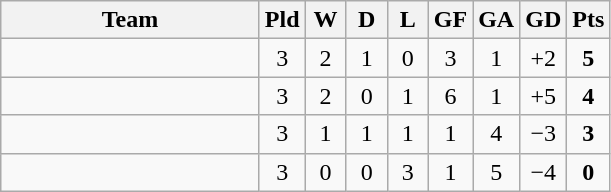<table class="wikitable" style="text-align: center;">
<tr>
<th width=165>Team</th>
<th width=20>Pld</th>
<th width=20>W</th>
<th width=20>D</th>
<th width=20>L</th>
<th width=20>GF</th>
<th width=20>GA</th>
<th width=20>GD</th>
<th width=20>Pts</th>
</tr>
<tr>
<td style="text-align:left;"></td>
<td>3</td>
<td>2</td>
<td>1</td>
<td>0</td>
<td>3</td>
<td>1</td>
<td>+2</td>
<td><strong>5</strong></td>
</tr>
<tr>
<td style="text-align:left;"></td>
<td>3</td>
<td>2</td>
<td>0</td>
<td>1</td>
<td>6</td>
<td>1</td>
<td>+5</td>
<td><strong>4</strong></td>
</tr>
<tr>
<td style="text-align:left;"></td>
<td>3</td>
<td>1</td>
<td>1</td>
<td>1</td>
<td>1</td>
<td>4</td>
<td>−3</td>
<td><strong>3</strong></td>
</tr>
<tr>
<td style="text-align:left;"></td>
<td>3</td>
<td>0</td>
<td>0</td>
<td>3</td>
<td>1</td>
<td>5</td>
<td>−4</td>
<td><strong>0</strong></td>
</tr>
</table>
